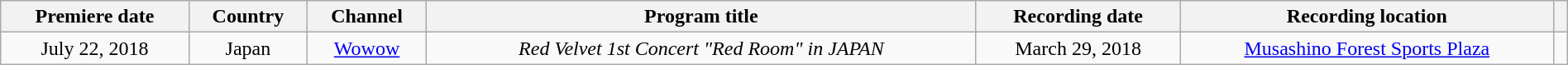<table class="wikitable" width="100%" style="text-align:center">
<tr>
<th>Premiere date</th>
<th>Country</th>
<th>Channel</th>
<th>Program title</th>
<th>Recording date</th>
<th>Recording location</th>
<th></th>
</tr>
<tr>
<td>July 22, 2018</td>
<td>Japan</td>
<td><a href='#'>Wowow</a></td>
<td><em>Red Velvet 1st Concert "Red Room" in JAPAN</em></td>
<td>March 29, 2018</td>
<td><a href='#'>Musashino Forest Sports Plaza</a></td>
<td></td>
</tr>
</table>
